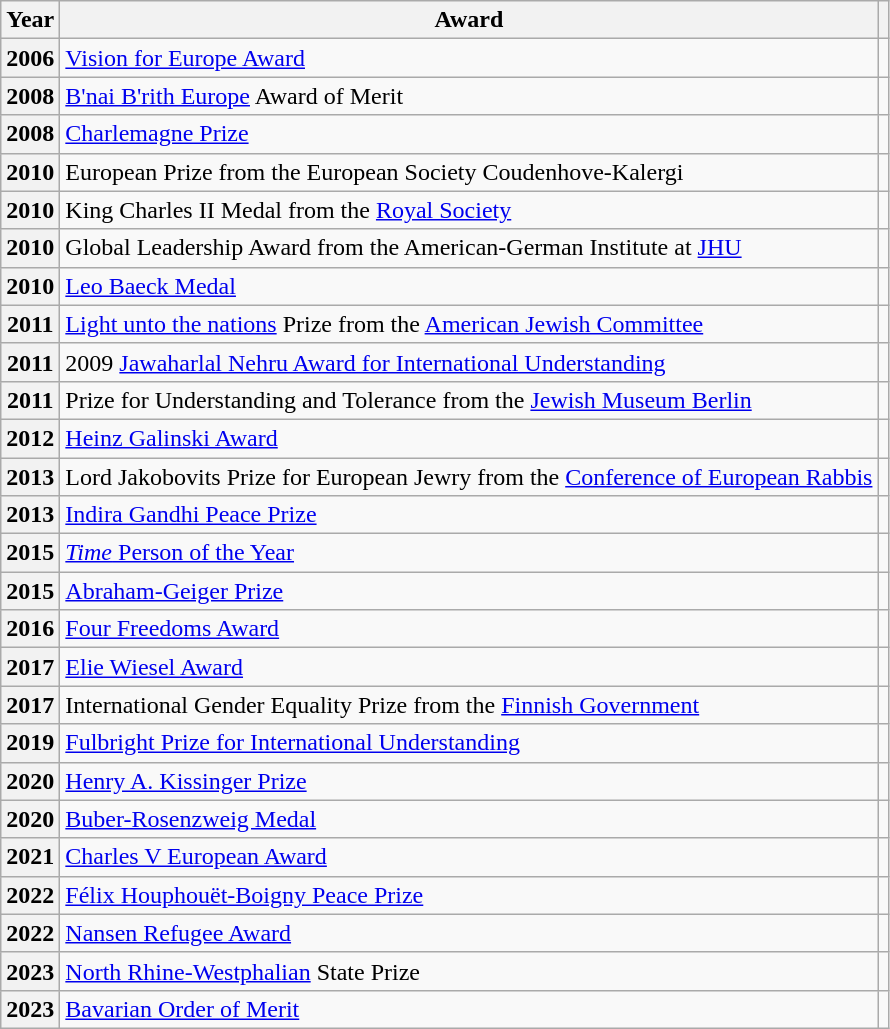<table class="wikitable sortable">
<tr>
<th scope=col>Year</th>
<th scope=col>Award</th>
<th scope=col class="unsortable"></th>
</tr>
<tr>
<th scope=row>2006</th>
<td><a href='#'>Vision for Europe Award</a></td>
<td></td>
</tr>
<tr>
<th scope=row>2008</th>
<td><a href='#'>B'nai B'rith Europe</a> Award of Merit</td>
<td></td>
</tr>
<tr>
<th scope=row>2008</th>
<td><a href='#'>Charlemagne Prize</a></td>
<td></td>
</tr>
<tr>
<th scope=row>2010</th>
<td>European Prize from the European Society Coudenhove-Kalergi</td>
<td></td>
</tr>
<tr>
<th scope=row>2010</th>
<td>King Charles II Medal from the <a href='#'>Royal Society</a></td>
<td></td>
</tr>
<tr>
<th scope=row>2010</th>
<td>Global Leadership Award from the American-German Institute at <a href='#'>JHU</a> </td>
<td></td>
</tr>
<tr>
<th scope=row>2010</th>
<td><a href='#'>Leo Baeck Medal</a></td>
<td></td>
</tr>
<tr>
<th scope=row>2011</th>
<td><a href='#'>Light unto the nations</a> Prize from the <a href='#'>American Jewish Committee</a></td>
<td></td>
</tr>
<tr>
<th scope=row>2011</th>
<td>2009 <a href='#'>Jawaharlal Nehru Award for International Understanding</a></td>
<td></td>
</tr>
<tr>
<th scope=row>2011</th>
<td>Prize for Understanding and Tolerance from the <a href='#'>Jewish Museum Berlin</a></td>
<td></td>
</tr>
<tr>
<th scope=row>2012</th>
<td><a href='#'>Heinz Galinski Award</a></td>
<td></td>
</tr>
<tr>
<th scope=row>2013</th>
<td>Lord Jakobovits Prize for European Jewry from the <a href='#'>Conference of European Rabbis</a></td>
<td></td>
</tr>
<tr>
<th scope=row>2013</th>
<td><a href='#'>Indira Gandhi Peace Prize</a></td>
<td></td>
</tr>
<tr>
<th scope=row>2015</th>
<td><a href='#'><em>Time</em> Person of the Year</a></td>
<td></td>
</tr>
<tr>
<th scope=row>2015</th>
<td><a href='#'>Abraham-Geiger Prize</a></td>
<td></td>
</tr>
<tr>
<th scope=row>2016</th>
<td><a href='#'>Four Freedoms Award</a></td>
<td></td>
</tr>
<tr>
<th scope=row>2017</th>
<td><a href='#'>Elie Wiesel Award</a></td>
<td></td>
</tr>
<tr>
<th scope=row>2017</th>
<td>International Gender Equality Prize from the <a href='#'>Finnish Government</a></td>
<td></td>
</tr>
<tr>
<th scope=row>2019</th>
<td><a href='#'>Fulbright Prize for International Understanding</a></td>
<td></td>
</tr>
<tr>
<th scope=row>2020</th>
<td><a href='#'>Henry A. Kissinger Prize</a></td>
<td></td>
</tr>
<tr>
<th scope=row>2020</th>
<td><a href='#'>Buber-Rosenzweig Medal</a></td>
<td></td>
</tr>
<tr>
<th scope=row>2021</th>
<td><a href='#'>Charles V European Award</a></td>
<td></td>
</tr>
<tr>
<th scope=row>2022</th>
<td><a href='#'>Félix Houphouët-Boigny Peace Prize</a></td>
<td></td>
</tr>
<tr>
<th scope=row>2022</th>
<td><a href='#'>Nansen Refugee Award</a></td>
<td></td>
</tr>
<tr>
<th scope=row>2023</th>
<td><a href='#'>North Rhine-Westphalian</a> State Prize</td>
<td></td>
</tr>
<tr>
<th scope=row>2023</th>
<td><a href='#'>Bavarian Order of Merit</a></td>
<td></td>
</tr>
</table>
